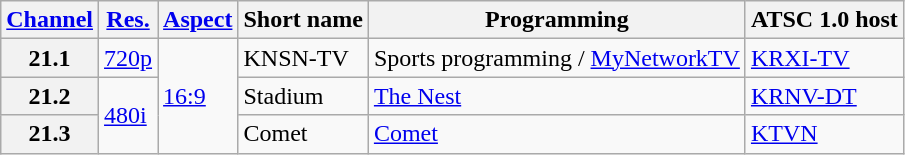<table class="wikitable">
<tr>
<th scope = "col"><a href='#'>Channel</a></th>
<th scope = "col"><a href='#'>Res.</a></th>
<th scope = "col"><a href='#'>Aspect</a></th>
<th scope = "col">Short name</th>
<th scope = "col">Programming</th>
<th scope = "col">ATSC 1.0 host</th>
</tr>
<tr>
<th scope = "row">21.1</th>
<td><a href='#'>720p</a></td>
<td rowspan=3><a href='#'>16:9</a></td>
<td>KNSN-TV</td>
<td>Sports programming / <a href='#'>MyNetworkTV</a></td>
<td><a href='#'>KRXI-TV</a></td>
</tr>
<tr>
<th scope = "row">21.2</th>
<td rowspan=2><a href='#'>480i</a></td>
<td>Stadium</td>
<td><a href='#'>The Nest</a></td>
<td><a href='#'>KRNV-DT</a></td>
</tr>
<tr>
<th scope = "row">21.3</th>
<td>Comet</td>
<td><a href='#'>Comet</a></td>
<td><a href='#'>KTVN</a></td>
</tr>
</table>
